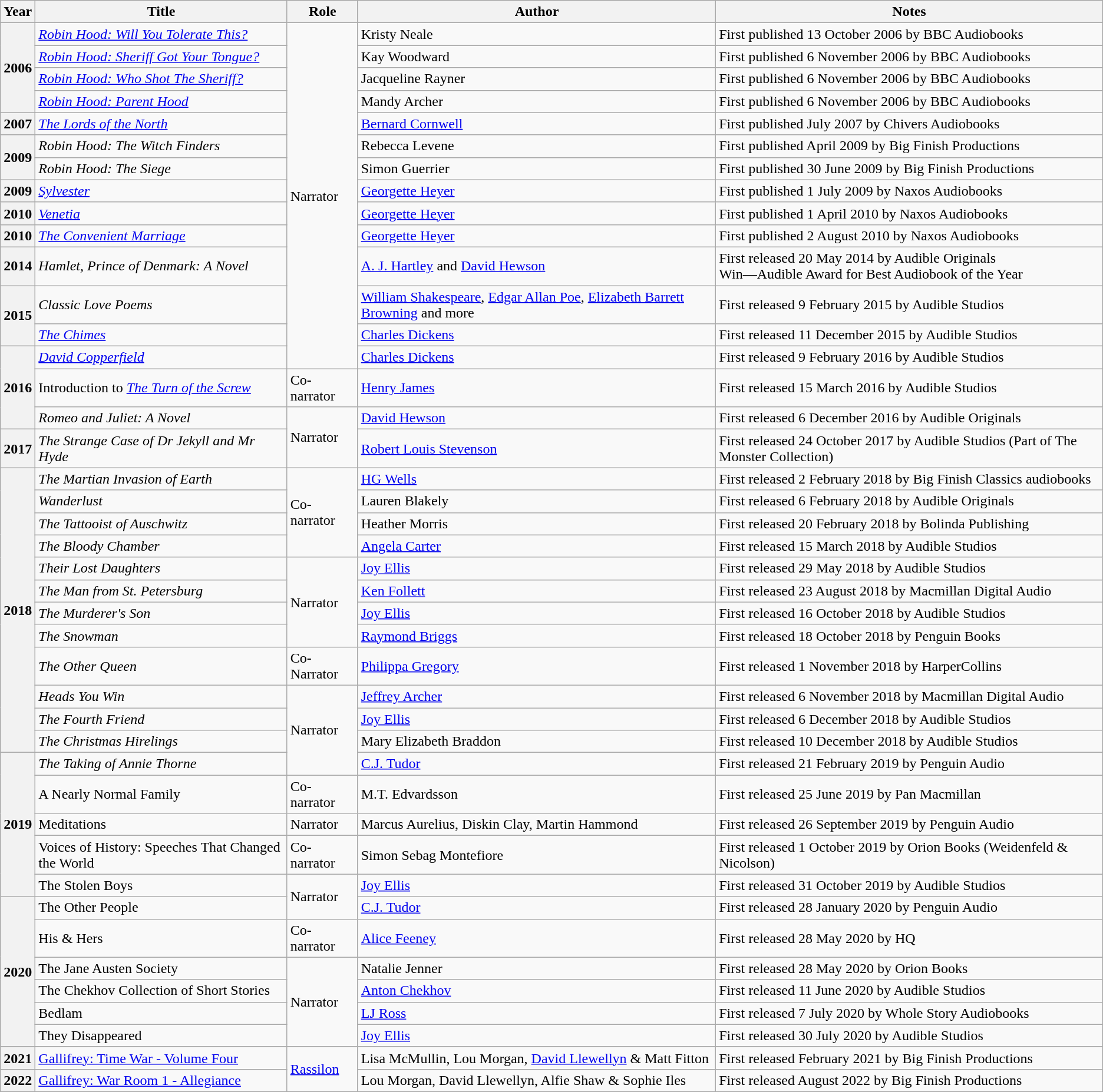<table class="wikitable plainrowheaders sortable">
<tr>
<th scope="col">Year</th>
<th scope="col">Title</th>
<th scope="col">Role</th>
<th scope="col">Author</th>
<th scope="col" class="unsortable">Notes<br></th>
</tr>
<tr>
<th rowspan="4" scope="row"><strong>2006</strong></th>
<td><em><a href='#'>Robin Hood: Will You Tolerate This?</a></em></td>
<td rowspan="14">Narrator</td>
<td>Kristy Neale</td>
<td>First published 13 October 2006 by BBC Audiobooks</td>
</tr>
<tr>
<td><em><a href='#'>Robin Hood: Sheriff Got Your Tongue?</a></em></td>
<td>Kay Woodward</td>
<td>First published 6 November 2006 by BBC Audiobooks</td>
</tr>
<tr>
<td><em><a href='#'>Robin Hood: Who Shot The Sheriff?</a></em></td>
<td>Jacqueline Rayner</td>
<td>First published 6 November 2006 by BBC Audiobooks</td>
</tr>
<tr>
<td><em><a href='#'>Robin Hood: Parent Hood</a></em></td>
<td>Mandy Archer</td>
<td>First published 6 November 2006 by BBC Audiobooks</td>
</tr>
<tr>
<th scope="row"><strong>2007</strong></th>
<td><em><a href='#'>The Lords of the North</a></em></td>
<td><a href='#'>Bernard Cornwell</a></td>
<td>First published July 2007 by Chivers Audiobooks</td>
</tr>
<tr>
<th rowspan="2" scope="row"><strong>2009</strong></th>
<td><em>Robin Hood: The Witch Finders</em></td>
<td>Rebecca Levene</td>
<td>First published April 2009 by Big Finish Productions</td>
</tr>
<tr>
<td><em>Robin Hood: The Siege</em></td>
<td>Simon Guerrier</td>
<td>First published 30 June 2009 by Big Finish Productions</td>
</tr>
<tr>
<th scope="row"><strong>2009</strong></th>
<td><em><a href='#'>Sylvester</a></em></td>
<td><a href='#'>Georgette Heyer</a></td>
<td>First published 1 July 2009 by Naxos Audiobooks</td>
</tr>
<tr>
<th scope="row"><strong>2010</strong></th>
<td><em><a href='#'>Venetia</a></em></td>
<td><a href='#'>Georgette Heyer</a></td>
<td>First published 1 April 2010 by Naxos Audiobooks</td>
</tr>
<tr>
<th scope="row"><strong>2010</strong></th>
<td><em><a href='#'>The Convenient Marriage</a></em></td>
<td><a href='#'>Georgette Heyer</a></td>
<td>First published 2 August 2010 by Naxos Audiobooks</td>
</tr>
<tr>
<th scope="row"><strong>2014</strong></th>
<td><em>Hamlet, Prince of Denmark: A Novel</em></td>
<td><a href='#'>A. J. Hartley</a> and <a href='#'>David Hewson</a></td>
<td>First released 20 May 2014 by Audible Originals<br>Win—Audible Award for Best Audiobook of the Year</td>
</tr>
<tr>
<th rowspan="2" scope="row"><strong>2015</strong></th>
<td><em>Classic Love Poems</em></td>
<td><a href='#'>William Shakespeare</a>, <a href='#'>Edgar Allan Poe</a>, <a href='#'>Elizabeth Barrett Browning</a> and more</td>
<td>First released 9 February 2015 by Audible Studios</td>
</tr>
<tr>
<td><em><a href='#'>The Chimes</a></em></td>
<td><a href='#'>Charles Dickens</a></td>
<td>First released 11 December 2015 by Audible Studios</td>
</tr>
<tr>
<th rowspan="3" scope="row"><strong>2016</strong></th>
<td><em><a href='#'>David Copperfield</a></em></td>
<td><a href='#'>Charles Dickens</a></td>
<td>First released 9 February 2016 by Audible Studios</td>
</tr>
<tr>
<td>Introduction to <em><a href='#'>The Turn of the Screw</a></em></td>
<td>Co-narrator</td>
<td><a href='#'>Henry James</a></td>
<td>First released 15 March 2016 by Audible Studios</td>
</tr>
<tr>
<td><em>Romeo and Juliet: A Novel</em></td>
<td rowspan="2">Narrator</td>
<td><a href='#'>David Hewson</a></td>
<td>First released 6 December 2016 by Audible Originals</td>
</tr>
<tr>
<th scope="row"><strong>2017</strong></th>
<td><em>The Strange Case of Dr Jekyll and Mr Hyde</em></td>
<td><a href='#'>Robert Louis Stevenson</a></td>
<td>First released 24 October 2017 by Audible Studios (Part of The Monster Collection)</td>
</tr>
<tr>
<th rowspan="12" scope="row"><strong>2018</strong></th>
<td><em>The Martian Invasion of Earth</em></td>
<td rowspan="4">Co-narrator</td>
<td><a href='#'>HG Wells</a></td>
<td>First released 2 February 2018 by Big Finish Classics audiobooks</td>
</tr>
<tr>
<td><em>Wanderlust</em></td>
<td>Lauren Blakely</td>
<td>First released 6 February 2018 by Audible Originals</td>
</tr>
<tr>
<td><em>The Tattooist of Auschwitz</em></td>
<td>Heather Morris</td>
<td>First released 20 February 2018 by Bolinda Publishing</td>
</tr>
<tr>
<td><em>The Bloody Chamber</em></td>
<td><a href='#'>Angela Carter</a></td>
<td>First released 15 March 2018 by Audible Studios</td>
</tr>
<tr>
<td><em>Their Lost Daughters</em></td>
<td rowspan="4">Narrator</td>
<td><a href='#'>Joy Ellis</a></td>
<td>First released 29 May 2018 by Audible Studios</td>
</tr>
<tr>
<td><em>The Man from St. Petersburg</em></td>
<td><a href='#'>Ken Follett</a></td>
<td>First released 23 August 2018 by Macmillan Digital Audio</td>
</tr>
<tr>
<td><em>The Murderer's Son</em></td>
<td><a href='#'>Joy Ellis</a></td>
<td>First released 16 October 2018 by Audible Studios</td>
</tr>
<tr>
<td><em>The Snowman</em></td>
<td><a href='#'>Raymond Briggs</a></td>
<td>First released 18 October 2018 by Penguin Books</td>
</tr>
<tr>
<td><em>The Other Queen</em></td>
<td>Co-Narrator</td>
<td><a href='#'>Philippa Gregory</a></td>
<td>First released 1 November 2018 by HarperCollins</td>
</tr>
<tr>
<td><em>Heads You Win</em></td>
<td rowspan="4">Narrator</td>
<td><a href='#'>Jeffrey Archer</a></td>
<td>First released 6 November 2018 by Macmillan Digital Audio</td>
</tr>
<tr>
<td><em>The Fourth Friend</em></td>
<td><a href='#'>Joy Ellis</a></td>
<td>First released 6 December 2018 by Audible Studios</td>
</tr>
<tr>
<td><em>The Christmas Hirelings</em></td>
<td>Mary Elizabeth Braddon</td>
<td>First released 10 December 2018 by Audible Studios</td>
</tr>
<tr>
<th rowspan="5" scope="row"><strong>2019</strong></th>
<td><em>The Taking of Annie Thorne</em></td>
<td><a href='#'>C.J. Tudor</a></td>
<td>First released 21 February 2019 by Penguin Audio</td>
</tr>
<tr>
<td>A Nearly Normal Family</td>
<td>Co-narrator</td>
<td>M.T. Edvardsson</td>
<td>First released 25 June 2019 by Pan Macmillan</td>
</tr>
<tr>
<td>Meditations</td>
<td>Narrator</td>
<td>Marcus Aurelius, Diskin Clay, Martin Hammond</td>
<td>First released 26 September 2019 by Penguin Audio</td>
</tr>
<tr>
<td>Voices of History: Speeches That Changed the World</td>
<td>Co-narrator</td>
<td>Simon Sebag Montefiore</td>
<td>First released 1 October 2019 by Orion Books (Weidenfeld & Nicolson)</td>
</tr>
<tr>
<td>The Stolen Boys</td>
<td rowspan="2">Narrator</td>
<td><a href='#'>Joy Ellis</a></td>
<td>First released 31 October 2019 by Audible Studios</td>
</tr>
<tr>
<th rowspan="6" scope="row"><strong>2020</strong></th>
<td>The Other People</td>
<td><a href='#'>C.J. Tudor</a></td>
<td>First released 28 January 2020 by Penguin Audio</td>
</tr>
<tr>
<td>His & Hers</td>
<td>Co-narrator</td>
<td><a href='#'>Alice Feeney</a></td>
<td>First released 28 May 2020 by HQ</td>
</tr>
<tr>
<td>The Jane Austen Society</td>
<td rowspan="4">Narrator</td>
<td>Natalie Jenner</td>
<td>First released 28 May 2020 by Orion Books</td>
</tr>
<tr>
<td>The Chekhov Collection of Short Stories</td>
<td><a href='#'>Anton Chekhov</a></td>
<td>First released 11 June 2020 by Audible Studios</td>
</tr>
<tr>
<td>Bedlam</td>
<td><a href='#'>LJ Ross</a></td>
<td>First released 7 July 2020 by Whole Story Audiobooks</td>
</tr>
<tr>
<td>They Disappeared</td>
<td><a href='#'>Joy Ellis</a></td>
<td>First released 30 July 2020 by Audible Studios</td>
</tr>
<tr>
<th scope="row"><strong>2021</strong></th>
<td><a href='#'>Gallifrey: Time War - Volume Four</a></td>
<td rowspan=2><a href='#'>Rassilon</a></td>
<td>Lisa McMullin, Lou Morgan, <a href='#'>David Llewellyn</a> & Matt Fitton</td>
<td>First released February 2021 by Big Finish Productions</td>
</tr>
<tr>
<th scope="row"><strong>2022</strong></th>
<td><a href='#'>Gallifrey: War Room 1 - Allegiance</a></td>
<td>Lou Morgan, David Llewellyn, Alfie Shaw & Sophie Iles</td>
<td>First released August 2022 by Big Finish Productions</td>
</tr>
</table>
